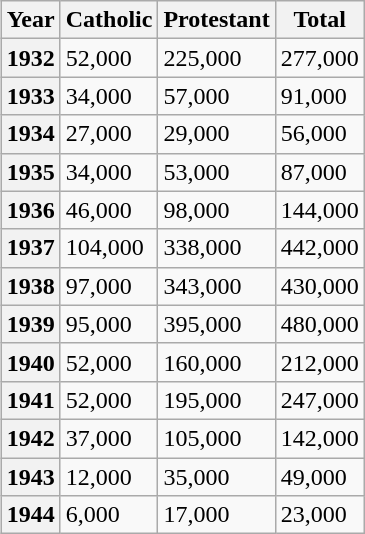<table class="wikitable plainrowheaders" align="right" border="1">
<tr>
<th>Year</th>
<th>Catholic</th>
<th>Protestant</th>
<th>Total</th>
</tr>
<tr>
<th scope="row">1932</th>
<td>52,000</td>
<td>225,000</td>
<td>277,000</td>
</tr>
<tr>
<th scope="row">1933</th>
<td>34,000</td>
<td>57,000</td>
<td>91,000</td>
</tr>
<tr>
<th scope="row">1934</th>
<td>27,000</td>
<td>29,000</td>
<td>56,000</td>
</tr>
<tr>
<th scope="row">1935</th>
<td>34,000</td>
<td>53,000</td>
<td>87,000</td>
</tr>
<tr>
<th scope="row">1936</th>
<td>46,000</td>
<td>98,000</td>
<td>144,000</td>
</tr>
<tr>
<th scope="row">1937</th>
<td>104,000</td>
<td>338,000</td>
<td>442,000</td>
</tr>
<tr>
<th scope="row">1938</th>
<td>97,000</td>
<td>343,000</td>
<td>430,000</td>
</tr>
<tr>
<th scope="row">1939</th>
<td>95,000</td>
<td>395,000</td>
<td>480,000</td>
</tr>
<tr>
<th scope="row">1940</th>
<td>52,000</td>
<td>160,000</td>
<td>212,000</td>
</tr>
<tr>
<th scope="row">1941</th>
<td>52,000</td>
<td>195,000</td>
<td>247,000</td>
</tr>
<tr>
<th scope="row">1942</th>
<td>37,000</td>
<td>105,000</td>
<td>142,000</td>
</tr>
<tr>
<th scope="row">1943</th>
<td>12,000</td>
<td>35,000</td>
<td>49,000</td>
</tr>
<tr>
<th scope="row">1944</th>
<td>6,000</td>
<td>17,000</td>
<td>23,000</td>
</tr>
</table>
